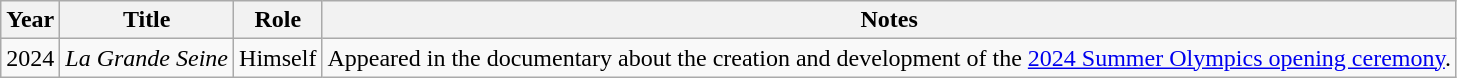<table class="wikitable">
<tr>
<th>Year</th>
<th>Title</th>
<th>Role</th>
<th>Notes</th>
</tr>
<tr>
<td>2024</td>
<td><em>La Grande Seine</em></td>
<td>Himself</td>
<td>Appeared in the documentary about the creation and development of the <a href='#'>2024 Summer Olympics opening ceremony</a>. </td>
</tr>
</table>
